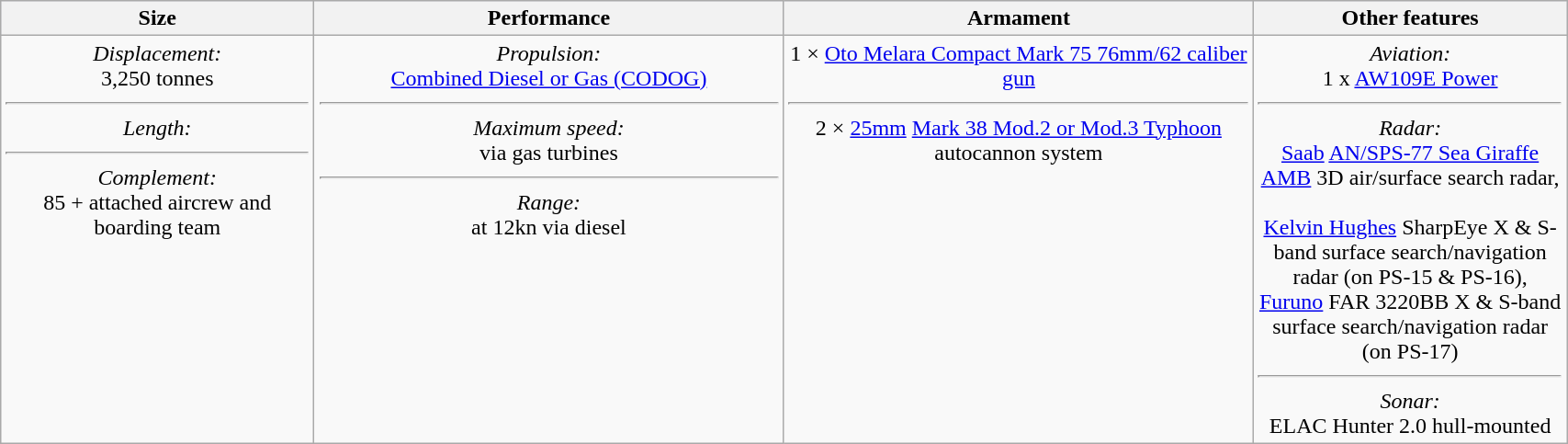<table class="wikitable"  style="width:90%; text-align:center;">
<tr style="background:lavender;">
<th>Size</th>
<th>Performance</th>
<th>Armament</th>
<th>Other features</th>
</tr>
<tr>
<td style="vertical-align:top; width:20%;"><em>Displacement:</em><br>3,250 tonnes <hr><em>Length:</em><br> <hr><em>Complement:</em><br>85 + attached aircrew and boarding team</td>
<td style="vertical-align:top; width:30%;"><em>Propulsion:</em><br><a href='#'>Combined Diesel or Gas (CODOG)</a> <hr><em>Maximum speed:</em><br> via gas turbines <hr><em>Range:</em><br> at 12kn via diesel</td>
<td style="vertical-align:top; width:30%;">1 × <a href='#'>Oto Melara Compact Mark 75 76mm/62 caliber gun</a> <hr>2 × <a href='#'>25mm</a> <a href='#'>Mark 38 Mod.2 or Mod.3 Typhoon</a> autocannon system<br></td>
<td style="vertical-align:top; width:20%;"><em>Aviation:</em><br>1 x <a href='#'>AW109E Power</a><hr><em>Radar:</em><br><a href='#'>Saab</a> <a href='#'>AN/SPS-77 Sea Giraffe AMB</a> 3D air/surface search radar,<br><br><a href='#'>Kelvin Hughes</a> SharpEye X & S-band surface search/navigation radar (on PS-15 & PS-16),<br> <a href='#'>Furuno</a> FAR 3220BB X & S-band surface search/navigation radar (on PS-17)<hr><em>Sonar:</em><br>ELAC Hunter 2.0 hull-mounted</td>
</tr>
</table>
